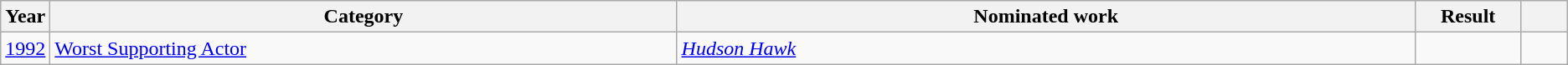<table class=wikitable>
<tr>
<th scope="col" style="width:1em;">Year</th>
<th scope="col" style="width:33em;">Category</th>
<th scope="col" style="width:39em;">Nominated work</th>
<th scope="col" style="width:5em;">Result</th>
<th scope="col" style="width:2em;"></th>
</tr>
<tr>
<td><a href='#'>1992</a></td>
<td><a href='#'>Worst Supporting Actor</a></td>
<td><em><a href='#'>Hudson Hawk</a></em></td>
<td></td>
<td style="text-align:center;"></td>
</tr>
</table>
